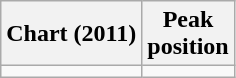<table class="wikitable sortable">
<tr>
<th scope="col">Chart (2011)</th>
<th scope="col">Peak<br>position</th>
</tr>
<tr>
<td></td>
</tr>
</table>
